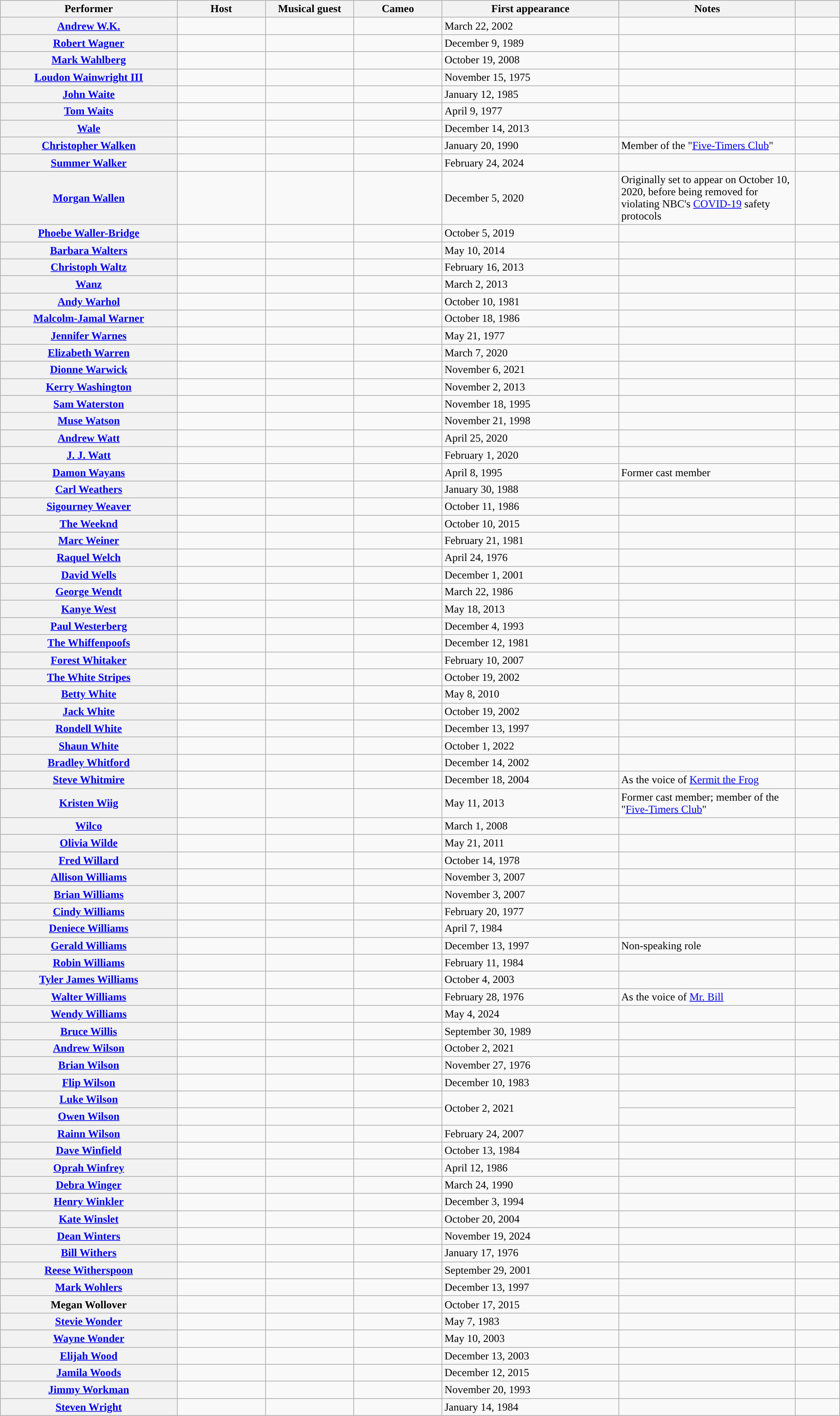<table class="wikitable sortable plainrowheaders">
<tr>
<th scope=col style="width: 20%;">Performer</th>
<th scope="col" style="width: 10%;">Host</th>
<th scope="col" style="width: 10%;">Musical guest</th>
<th scope="col" style="width: 10%;">Cameo</th>
<th scope="col" style="width: 20%;">First appearance</th>
<th scope="col" style="width: 20%;" class="unsortable">Notes</th>
<th scope="col" style="width: 5%;" class="unsortable"></th>
</tr>
<tr>
<th scope=row data-sort-value="W.K., Andrew"><a href='#'>Andrew W.K.</a></th>
<td align="center"></td>
<td align="center"></td>
<td align="center"></td>
<td>March 22, 2002</td>
<td></td>
<td></td>
</tr>
<tr>
<th scope=row data-sort-value="Wagner, Robert"><a href='#'>Robert Wagner</a></th>
<td align="center"></td>
<td align="center"></td>
<td align="center"></td>
<td>December 9, 1989</td>
<td></td>
<td></td>
</tr>
<tr>
<th scope=row data-sort-value="Wahlberg, Mark"><a href='#'>Mark Wahlberg</a></th>
<td align="center"></td>
<td align="center"></td>
<td align="center"></td>
<td>October 19, 2008</td>
<td></td>
<td></td>
</tr>
<tr>
<th scope=row data-sort-value="Wainwright III, Loudon"><a href='#'>Loudon Wainwright III</a></th>
<td align="center"></td>
<td align="center"></td>
<td align="center"></td>
<td>November 15, 1975</td>
<td></td>
<td></td>
</tr>
<tr>
<th scope=row data-sort-value="Waite, John"><a href='#'>John Waite</a></th>
<td align="center"></td>
<td align="center"></td>
<td align="center"></td>
<td>January 12, 1985</td>
<td></td>
<td></td>
</tr>
<tr>
<th scope=row data-sort-value="Waits, Tom"><a href='#'>Tom Waits</a></th>
<td align="center"></td>
<td align="center"></td>
<td align="center"></td>
<td>April 9, 1977</td>
<td></td>
<td></td>
</tr>
<tr>
<th scope=row><a href='#'>Wale</a></th>
<td align="center"></td>
<td align="center"></td>
<td align="center"></td>
<td>December 14, 2013</td>
<td></td>
<td></td>
</tr>
<tr>
<th scope=row data-sort-value="Walken, Christopher"><a href='#'>Christopher Walken</a></th>
<td align="center"></td>
<td align="center"></td>
<td align="center"></td>
<td>January 20, 1990</td>
<td>Member of the "<a href='#'>Five-Timers Club</a>"</td>
<td></td>
</tr>
<tr>
<th scope="row" data-sort-value="Walker, Summer"><a href='#'>Summer Walker</a></th>
<td align="center"></td>
<td align="center"></td>
<td align="center"></td>
<td>February 24, 2024</td>
<td></td>
<td></td>
</tr>
<tr>
<th scope="row" data-sort-value="Wallen, Morgan"><a href='#'>Morgan Wallen</a></th>
<td align="center"></td>
<td align="center"></td>
<td align="center"></td>
<td>December 5, 2020</td>
<td>Originally set to appear on October 10, 2020, before being removed for violating NBC's <a href='#'>COVID-19</a> safety protocols</td>
<td></td>
</tr>
<tr>
<th scope="row" data-sort-value="Waller-Bridge, Phoebe"><a href='#'>Phoebe Waller-Bridge</a></th>
<td align="center"></td>
<td align="center"></td>
<td align="center"></td>
<td>October 5, 2019</td>
<td></td>
<td></td>
</tr>
<tr>
<th scope="row" data-sort-value="Walters, Barbara"><a href='#'>Barbara Walters</a></th>
<td align="center"></td>
<td align="center"></td>
<td align="center"></td>
<td>May 10, 2014</td>
<td></td>
<td></td>
</tr>
<tr>
<th scope="row" data-sort-value="Waltz, Christoph"><a href='#'>Christoph Waltz</a></th>
<td align="center"></td>
<td align="center"></td>
<td align="center"></td>
<td>February 16, 2013</td>
<td></td>
<td></td>
</tr>
<tr>
<th scope="row"><a href='#'>Wanz</a></th>
<td align="center"></td>
<td align="center"></td>
<td align="center"></td>
<td>March 2, 2013</td>
<td></td>
<td></td>
</tr>
<tr>
<th scope=row data-sort-value="Warhol, Andy"><a href='#'>Andy Warhol</a></th>
<td align="center"></td>
<td align="center"></td>
<td align="center"></td>
<td>October 10, 1981</td>
<td></td>
<td></td>
</tr>
<tr>
<th scope=row data-sort-value="Warner, Malcolm-Jamal"><a href='#'>Malcolm-Jamal Warner</a></th>
<td align="center"></td>
<td align="center"></td>
<td align="center"></td>
<td>October 18, 1986</td>
<td></td>
<td></td>
</tr>
<tr>
<th scope=row data-sort-value="Warnes, Jennifer"><a href='#'>Jennifer Warnes</a></th>
<td align="center"></td>
<td align="center"></td>
<td align="center"></td>
<td>May 21, 1977</td>
<td></td>
<td></td>
</tr>
<tr>
<th scope=row data-sort-value="Warren, Elizabeth"><a href='#'>Elizabeth Warren</a></th>
<td align="center"></td>
<td align="center"></td>
<td align="center"></td>
<td>March 7, 2020</td>
<td></td>
<td></td>
</tr>
<tr>
<th scope="row" data-sort-value="Warwick, Dionne"><a href='#'>Dionne Warwick</a></th>
<td align="center"></td>
<td align="center"></td>
<td align="center"></td>
<td>November 6, 2021</td>
<td></td>
<td></td>
</tr>
<tr>
<th scope="row" data-sort-value="Washington, Kerry"><a href='#'>Kerry Washington</a></th>
<td style="text-align:center;"></td>
<td style="text-align:center;"></td>
<td style="text-align:center;"></td>
<td>November 2, 2013</td>
<td></td>
<td></td>
</tr>
<tr>
<th scope="row" data-sort-value="Waterston, Sam"><a href='#'>Sam Waterston</a></th>
<td align="center"></td>
<td align="center"></td>
<td align="center"></td>
<td>November 18, 1995</td>
<td></td>
<td></td>
</tr>
<tr>
<th scope="row" data-sort-value="Watson, Muse"><a href='#'>Muse Watson</a></th>
<td align="center"></td>
<td align="center"></td>
<td align="center"></td>
<td>November 21, 1998</td>
<td></td>
<td></td>
</tr>
<tr>
<th scope="row" data-sort-value="Watt, Andrew"><a href='#'>Andrew Watt</a></th>
<td align="center"></td>
<td align="center"></td>
<td align="center"></td>
<td>April 25, 2020</td>
<td></td>
<td></td>
</tr>
<tr>
<th scope=row data-sort-value="Watt, J. J."><a href='#'>J. J. Watt</a></th>
<td align="center"></td>
<td align="center"></td>
<td align="center"></td>
<td>February 1, 2020</td>
<td></td>
<td></td>
</tr>
<tr>
<th scope="row" data-sort-value="Wayans, Damon"><a href='#'>Damon Wayans</a></th>
<td align="center"></td>
<td align="center"></td>
<td align="center"></td>
<td>April 8, 1995</td>
<td>Former cast member</td>
<td></td>
</tr>
<tr>
<th scope="row" data-sort-value="Weathers, Carl"><a href='#'>Carl Weathers</a></th>
<td align="center"></td>
<td align="center"></td>
<td align="center"></td>
<td>January 30, 1988</td>
<td></td>
<td></td>
</tr>
<tr>
<th scope="row" data-sort-value="Weaver, Sigourney"><a href='#'>Sigourney Weaver</a></th>
<td align="center"></td>
<td align="center"></td>
<td align="center"></td>
<td>October 11, 1986</td>
<td></td>
<td></td>
</tr>
<tr>
<th scope="row" data-sort-value="Weekend, The"><a href='#'>The Weeknd</a></th>
<td align="center"></td>
<td align="center"></td>
<td align="center"></td>
<td>October 10, 2015</td>
<td></td>
<td></td>
</tr>
<tr>
<th scope="row" data-sort-value="Weiner, Marc"><a href='#'>Marc Weiner</a></th>
<td align="center"></td>
<td align="center"></td>
<td align="center"></td>
<td>February 21, 1981</td>
<td></td>
<td></td>
</tr>
<tr>
<th scope=row data-sort-value="Welch, Raquel"><a href='#'>Raquel Welch</a></th>
<td align="center"></td>
<td align="center"></td>
<td align="center"></td>
<td>April 24, 1976</td>
<td></td>
<td></td>
</tr>
<tr>
<th scope=row data-sort-value="Wells, David"><a href='#'>David Wells</a></th>
<td align="center"></td>
<td align="center"></td>
<td align="center"></td>
<td>December 1, 2001</td>
<td></td>
<td></td>
</tr>
<tr>
<th scope=row data-sort-value="Wendt, George"><a href='#'>George Wendt</a></th>
<td align="center"></td>
<td align="center"></td>
<td align="center"></td>
<td>March 22, 1986</td>
<td></td>
<td></td>
</tr>
<tr>
<th scope=row data-sort-value="West, Kanye"><a href='#'>Kanye West</a></th>
<td align="center"></td>
<td align="center"></td>
<td align="center"></td>
<td>May 18, 2013</td>
<td></td>
<td></td>
</tr>
<tr>
<th scope=row data-sort-value="Westerberg, Paul"><a href='#'>Paul Westerberg</a></th>
<td align="center"></td>
<td align="center"></td>
<td align="center"></td>
<td>December 4, 1993</td>
<td></td>
<td></td>
</tr>
<tr>
<th scope=row data-sort-value="Whiffenpoofs, The"><a href='#'>The Whiffenpoofs</a></th>
<td align="center"></td>
<td align="center"></td>
<td align="center"></td>
<td>December 12, 1981</td>
<td></td>
<td></td>
</tr>
<tr>
<th scope=row data-sort-value="Whitaker, Forest"><a href='#'>Forest Whitaker</a></th>
<td align="center"></td>
<td align="center"></td>
<td align="center"></td>
<td>February 10, 2007</td>
<td></td>
<td></td>
</tr>
<tr>
<th scope="row" data-sort-value="White Stripes, The"><a href='#'>The White Stripes</a></th>
<td align="center"></td>
<td align="center"></td>
<td align="center"></td>
<td>October 19, 2002</td>
<td></td>
<td></td>
</tr>
<tr>
<th scope=row data-sort-value="White, Betty"><a href='#'>Betty White</a></th>
<td align="center"></td>
<td align="center"></td>
<td align="center"></td>
<td>May 8, 2010</td>
<td></td>
<td></td>
</tr>
<tr>
<th scope=row data-sort-value="White, Jack"><a href='#'>Jack White</a></th>
<td align="center"></td>
<td align="center"></td>
<td align="center"></td>
<td>October 19, 2002</td>
<td></td>
<td></td>
</tr>
<tr>
<th scope=row data-sort-value="White, Rondell"><a href='#'>Rondell White</a></th>
<td align="center"></td>
<td align="center"></td>
<td align="center"></td>
<td>December 13, 1997</td>
<td></td>
<td></td>
</tr>
<tr>
<th scope=row data-sort-value="White, Shaun"><a href='#'>Shaun White</a></th>
<td align="center"></td>
<td align="center"></td>
<td align="center"></td>
<td>October 1, 2022</td>
<td></td>
<td></td>
</tr>
<tr>
<th scope=row data-sort-value="Whitford, Bradley"><a href='#'>Bradley Whitford</a></th>
<td align="center"></td>
<td align="center"></td>
<td align="center"></td>
<td>December 14, 2002</td>
<td></td>
<td></td>
</tr>
<tr>
<th scope=row data-sort-value="Whitmire, Steve"><a href='#'>Steve Whitmire</a></th>
<td style="text-align:center;"></td>
<td style="text-align:center;"></td>
<td style="text-align:center;"></td>
<td>December 18, 2004</td>
<td>As the voice of <a href='#'>Kermit the Frog</a></td>
<td></td>
</tr>
<tr>
<th scope=row data-sort-value="Wiig, Kristen"><a href='#'>Kristen Wiig</a></th>
<td align="center"></td>
<td align="center"></td>
<td align="center"></td>
<td>May 11, 2013</td>
<td>Former cast member; member of the "<a href='#'>Five-Timers Club</a>"</td>
<td></td>
</tr>
<tr>
<th scope=row><a href='#'>Wilco</a></th>
<td align="center"></td>
<td align="center"></td>
<td align="center"></td>
<td>March 1, 2008</td>
<td></td>
<td></td>
</tr>
<tr>
<th scope=row data-sort-value="Wilde, Olivia"><a href='#'>Olivia Wilde</a></th>
<td align="center"></td>
<td align="center"></td>
<td align="center"></td>
<td>May 21, 2011</td>
<td></td>
<td></td>
</tr>
<tr>
<th scope=row data-sort-value="Willard, Fred"><a href='#'>Fred Willard</a></th>
<td align="center"></td>
<td align="center"></td>
<td align="center"></td>
<td>October 14, 1978</td>
<td></td>
<td></td>
</tr>
<tr>
<th scope=row data-sort-value="Williams, Allison"><a href='#'>Allison Williams</a></th>
<td align="center"></td>
<td align="center"></td>
<td align="center"></td>
<td>November 3, 2007</td>
<td></td>
<td></td>
</tr>
<tr>
<th scope="row" data-sort-value="Williams, Brian"><a href='#'>Brian Williams</a></th>
<td align="center"></td>
<td align="center"></td>
<td align="center"></td>
<td>November 3, 2007</td>
<td></td>
<td></td>
</tr>
<tr>
<th scope="row" data-sort-value="Williams, Cindy"><a href='#'>Cindy Williams</a></th>
<td align="center"></td>
<td align="center"></td>
<td align="center"></td>
<td>February 20, 1977</td>
<td></td>
<td></td>
</tr>
<tr>
<th scope="row" data-sort-value="Williams, Deniece"><a href='#'>Deniece Williams</a></th>
<td align="center"></td>
<td align="center"></td>
<td align="center"></td>
<td>April 7, 1984</td>
<td></td>
<td></td>
</tr>
<tr>
<th scope="row" data-sort-value="Williams, Gerald"><a href='#'>Gerald Williams</a></th>
<td align="center"></td>
<td align="center"></td>
<td align="center"></td>
<td>December 13, 1997</td>
<td>Non-speaking role</td>
<td></td>
</tr>
<tr>
<th scope=row data-sort-value="Williams, Robin"><a href='#'>Robin Williams</a></th>
<td align="center"></td>
<td align="center"></td>
<td align="center"></td>
<td>February 11, 1984</td>
<td></td>
<td></td>
</tr>
<tr>
<th scope=row data-sort-value="Williams, Tyler James"><a href='#'>Tyler James Williams</a></th>
<td align="center"></td>
<td align="center"></td>
<td align="center"></td>
<td>October 4, 2003</td>
<td></td>
<td></td>
</tr>
<tr>
<th scope=row data-sort-value="Williams, Walter"><a href='#'>Walter Williams</a></th>
<td align="center"></td>
<td align="center"></td>
<td align="center"></td>
<td>February 28, 1976</td>
<td>As the voice of <a href='#'>Mr. Bill</a></td>
<td></td>
</tr>
<tr>
<th scope=row data-sort-value="Williams, Wendy"><a href='#'>Wendy Williams</a></th>
<td align="center"></td>
<td align="center"></td>
<td align="center"></td>
<td>May 4, 2024</td>
<td></td>
<td></td>
</tr>
<tr>
<th scope=row data-sort-value="Willis, Bruce"><a href='#'>Bruce Willis</a></th>
<td align="center"></td>
<td align="center"></td>
<td align="center"></td>
<td>September 30, 1989</td>
<td></td>
<td></td>
</tr>
<tr>
<th scope=row data-sort-value="Wilson, Andrew"><a href='#'>Andrew Wilson</a></th>
<td align="center"></td>
<td align="center"></td>
<td align="center"></td>
<td>October 2, 2021</td>
<td></td>
<td></td>
</tr>
<tr>
<th scope=row data-sort-value="Wilson, Brian"><a href='#'>Brian Wilson</a></th>
<td align="center"></td>
<td align="center"></td>
<td align="center"></td>
<td>November 27, 1976</td>
<td></td>
<td></td>
</tr>
<tr>
<th scope=row data-sort-value="Wilson, Flip"><a href='#'>Flip Wilson</a></th>
<td align="center"></td>
<td align="center"></td>
<td align="center"></td>
<td>December 10, 1983</td>
<td></td>
<td></td>
</tr>
<tr>
<th scope=row data-sort-value="Wilson, Luke"><a href='#'>Luke Wilson</a></th>
<td align="center"></td>
<td align="center"></td>
<td align="center"></td>
<td rowspan="2">October 2, 2021</td>
<td></td>
<td rowspan="2"></td>
</tr>
<tr>
<th scope=row data-sort-value="Wilson, Owen"><a href='#'>Owen Wilson</a></th>
<td align="center"></td>
<td align="center"></td>
<td align="center"></td>
<td></td>
</tr>
<tr>
<th scope=row data-sort-value="Wilson, Rainn"><a href='#'>Rainn Wilson</a></th>
<td align="center"></td>
<td align="center"></td>
<td align="center"></td>
<td>February 24, 2007</td>
<td></td>
<td></td>
</tr>
<tr>
<th scope=row data-sort-value="Winfield, Dave"><a href='#'>Dave Winfield</a></th>
<td align="center"></td>
<td align="center"></td>
<td align="center"></td>
<td>October 13, 1984</td>
<td></td>
<td></td>
</tr>
<tr>
<th scope=row data-sort-value="Winfrey, Oprah"><a href='#'>Oprah Winfrey</a></th>
<td align="center"></td>
<td align="center"></td>
<td align="center"></td>
<td>April 12, 1986</td>
<td></td>
<td></td>
</tr>
<tr>
<th scope=row data-sort-value="Winger, Debra"><a href='#'>Debra Winger</a></th>
<td align="center"></td>
<td align="center"></td>
<td align="center"></td>
<td>March 24, 1990</td>
<td></td>
<td></td>
</tr>
<tr>
<th scope=row data-sort-value="Winkler, Henry"><a href='#'>Henry Winkler</a></th>
<td align="center"></td>
<td align="center"></td>
<td align="center"></td>
<td>December 3, 1994</td>
<td></td>
<td></td>
</tr>
<tr>
<th scope=row data-sort-value="Winslet, Kate"><a href='#'>Kate Winslet</a></th>
<td align="center"></td>
<td align="center"></td>
<td align="center"></td>
<td>October 20, 2004</td>
<td></td>
<td></td>
</tr>
<tr>
<th scope=row data-sort-value="Winters, Dean"><a href='#'>Dean Winters</a></th>
<td align="center"></td>
<td align="center"></td>
<td align="center"></td>
<td>November 19, 2024</td>
<td></td>
<td></td>
</tr>
<tr>
<th scope=row data-sort-value="Withers, Bill"><a href='#'>Bill Withers</a></th>
<td align="center"></td>
<td align="center"></td>
<td align="center"></td>
<td>January 17, 1976</td>
<td></td>
<td></td>
</tr>
<tr>
<th scope=row data-sort-value="Witherspoon, Reese"><a href='#'>Reese Witherspoon</a></th>
<td align="center"></td>
<td align="center"></td>
<td align="center"></td>
<td>September 29, 2001</td>
<td></td>
<td></td>
</tr>
<tr>
<th scope=row data-sort-value="Wohlers, Mark"><a href='#'>Mark Wohlers</a></th>
<td align="center"></td>
<td align="center"></td>
<td align="center"></td>
<td>December 13, 1997</td>
<td></td>
<td></td>
</tr>
<tr>
<th scope="row" data-sort-value="Wollover, Megan">Megan Wollover</th>
<td align="center"></td>
<td align="center"></td>
<td align="center"></td>
<td>October 17, 2015</td>
<td></td>
<td></td>
</tr>
<tr>
<th scope="row" data-sort-value="Wonder, Stevie"><a href='#'>Stevie Wonder</a></th>
<td align="center"></td>
<td align="center"></td>
<td align="center"></td>
<td>May 7, 1983</td>
<td></td>
<td></td>
</tr>
<tr>
<th scope="row" data-sort-value="Wonder, Wayne"><a href='#'>Wayne Wonder</a></th>
<td align="center"></td>
<td align="center"></td>
<td align="center"></td>
<td>May 10, 2003</td>
<td></td>
<td></td>
</tr>
<tr>
<th scope="row" data-sort-value="Wood, Elijah"><a href='#'>Elijah Wood</a></th>
<td align="center"></td>
<td align="center"></td>
<td align="center"></td>
<td>December 13, 2003</td>
<td></td>
<td></td>
</tr>
<tr>
<th scope="row" data-sort-value="Woods, Jamilia"><a href='#'>Jamila Woods</a></th>
<td align="center"></td>
<td align="center"></td>
<td align="center"></td>
<td>December 12, 2015</td>
<td></td>
<td></td>
</tr>
<tr>
<th scope="row" data-sort-value="Workman, Jimmy"><a href='#'>Jimmy Workman</a></th>
<td align="center"></td>
<td align="center"></td>
<td align="center"></td>
<td>November 20, 1993</td>
<td></td>
<td></td>
</tr>
<tr>
<th scope="row" data-sort-value="Wright, Steven"><a href='#'>Steven Wright</a></th>
<td align="center"></td>
<td align="center"></td>
<td align="center"></td>
<td>January 14, 1984</td>
<td></td>
<td></td>
</tr>
</table>
